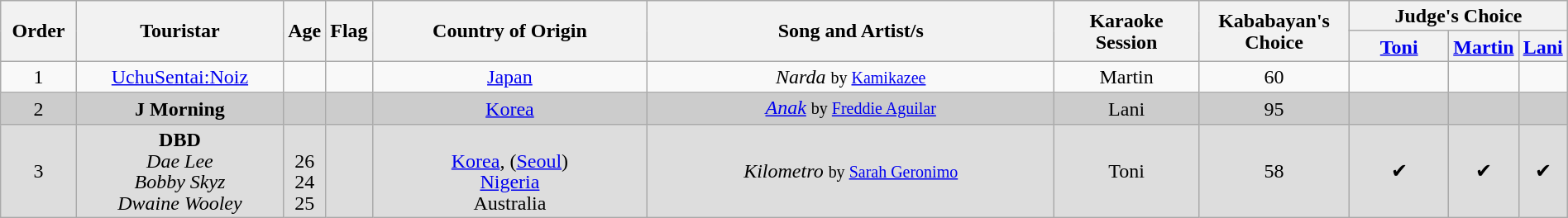<table class="wikitable" style="text-align:center; line-height:17px; width:100%;">
<tr>
<th scope="col" rowspan="2" width="05%">Order</th>
<th scope="col" rowspan="2" width="14%">Touristar</th>
<th scope="col" rowspan="2" width="02%">Age</th>
<th scope="col" rowspan="2" width="02%">Flag</th>
<th scope="col" rowspan="2" width="20%">Country of Origin</th>
<th scope="col" rowspan="2" width="30%">Song and Artist/s</th>
<th scope="col" rowspan="2" width="10%">Karaoke Session</th>
<th scope="col" rowspan="2" width="10%">Kababayan's Choice</th>
<th scope="col" colspan="3" width="25%">Judge's Choice</th>
</tr>
<tr>
<th width="08%"><a href='#'>Toni</a></th>
<th width="09%"><a href='#'>Martin</a></th>
<th width="08%"><a href='#'>Lani</a></th>
</tr>
<tr>
<td>1</td>
<td><a href='#'>UchuSentai:Noiz</a></td>
<td></td>
<td></td>
<td><a href='#'>Japan</a></td>
<td><em>Narda</em> <small>by <a href='#'>Kamikazee</a></small></td>
<td>Martin</td>
<td>60</td>
<td></td>
<td></td>
<td></td>
</tr>
<tr style="background:#CCC;">
<td>2</td>
<td><strong>J Morning</strong></td>
<td></td>
<td></td>
<td><a href='#'>Korea</a></td>
<td><em><a href='#'>Anak</a></em> <small>by <a href='#'>Freddie Aguilar</a></small></td>
<td>Lani</td>
<td>95</td>
<td></td>
<td></td>
<td></td>
</tr>
<tr style="background:#DDD;">
<td>3</td>
<td><strong>DBD</strong> <br><em>Dae Lee</em><br><em>Bobby Skyz</em><br><em>Dwaine Wooley</em></td>
<td><br>26<br>24<br>25</td>
<td><br><br><br></td>
<td><br><a href='#'>Korea</a>, (<a href='#'>Seoul</a>)<br><a href='#'>Nigeria</a><br>Australia</td>
<td><em>Kilometro</em> <small>by <a href='#'>Sarah Geronimo</a></small></td>
<td>Toni</td>
<td>58</td>
<td>✔</td>
<td>✔</td>
<td>✔</td>
</tr>
</table>
